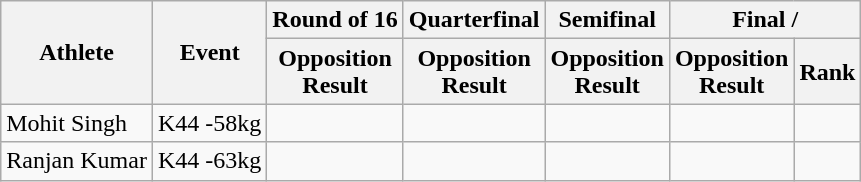<table class="wikitable">
<tr>
<th rowspan="2">Athlete</th>
<th rowspan="2">Event</th>
<th>Round of 16</th>
<th>Quarterfinal</th>
<th>Semifinal</th>
<th colspan="2">Final / </th>
</tr>
<tr>
<th>Opposition<br>Result</th>
<th>Opposition<br>Result</th>
<th>Opposition<br>Result</th>
<th>Opposition<br>Result</th>
<th>Rank</th>
</tr>
<tr>
<td>Mohit Singh</td>
<td>K44 -58kg</td>
<td></td>
<td></td>
<td></td>
<td></td>
<td></td>
</tr>
<tr>
<td>Ranjan Kumar</td>
<td>K44 -63kg</td>
<td></td>
<td></td>
<td></td>
<td></td>
<td></td>
</tr>
</table>
